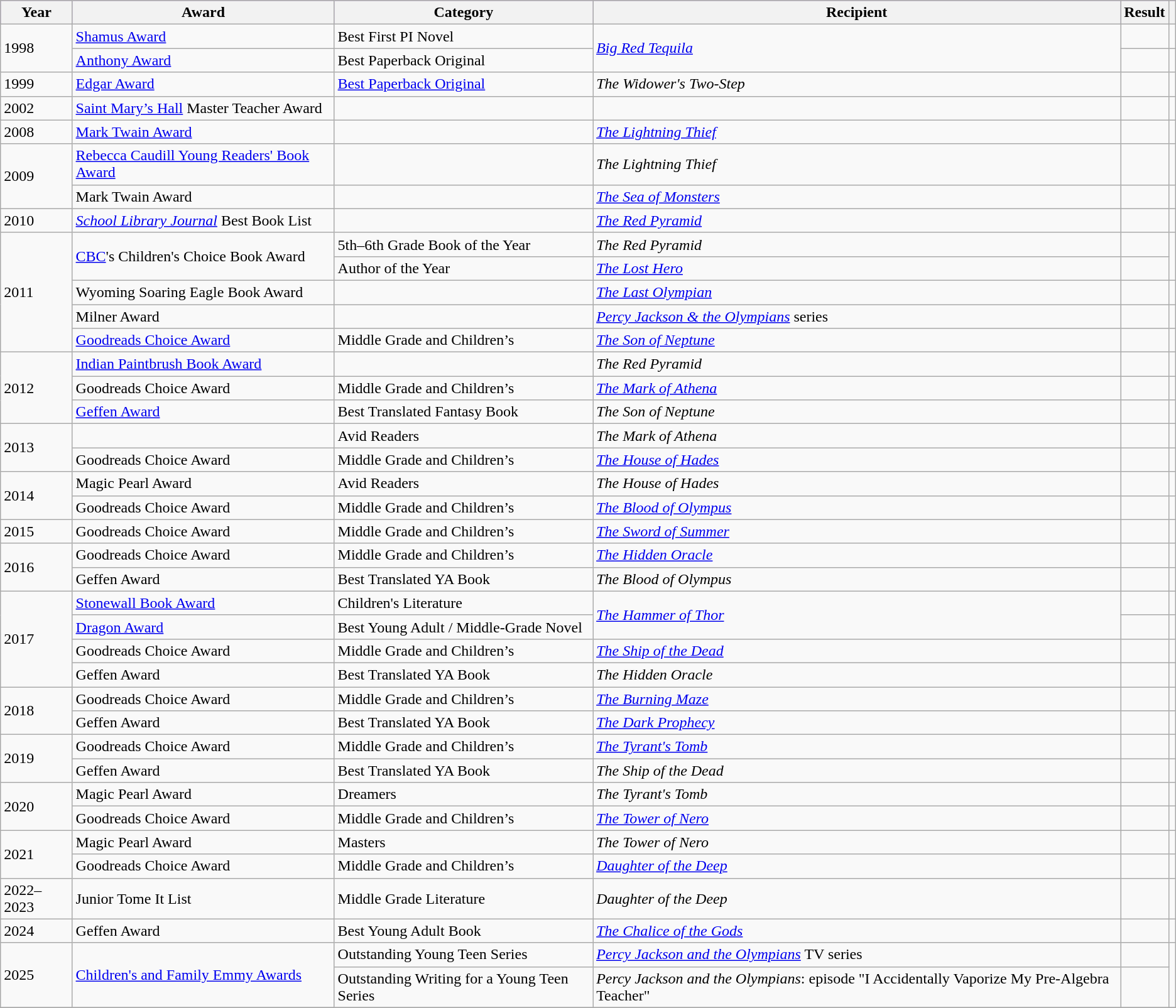<table class="wikitable">
<tr style="background:#96c; text-align:center;">
<th>Year</th>
<th>Award</th>
<th>Category</th>
<th>Recipient</th>
<th>Result</th>
<th></th>
</tr>
<tr>
<td rowspan="2">1998</td>
<td><a href='#'>Shamus Award</a></td>
<td>Best First PI Novel</td>
<td rowspan="2"><em><a href='#'>Big Red Tequila</a></em></td>
<td></td>
<td style="text-align:center;"></td>
</tr>
<tr>
<td><a href='#'>Anthony Award</a></td>
<td>Best Paperback Original</td>
<td></td>
<td style="text-align:center;"></td>
</tr>
<tr>
<td>1999</td>
<td><a href='#'>Edgar Award</a></td>
<td><a href='#'>Best Paperback Original</a></td>
<td><em>The Widower's Two-Step</em></td>
<td></td>
<td style="text-align:center;"></td>
</tr>
<tr>
<td>2002</td>
<td><a href='#'>Saint Mary’s Hall</a> Master Teacher Award</td>
<td></td>
<td></td>
<td></td>
<td style="text-align:center;"></td>
</tr>
<tr>
<td>2008</td>
<td><a href='#'>Mark Twain Award</a></td>
<td></td>
<td><em><a href='#'>The Lightning Thief</a></em></td>
<td></td>
<td style="text-align:center;"></td>
</tr>
<tr>
<td rowspan="2">2009</td>
<td><a href='#'>Rebecca Caudill Young Readers' Book Award</a></td>
<td></td>
<td><em>The Lightning Thief</em></td>
<td></td>
<td style="text-align:center;"></td>
</tr>
<tr>
<td>Mark Twain Award</td>
<td></td>
<td><em><a href='#'>The Sea of Monsters</a></em></td>
<td></td>
<td style="text-align:center;"></td>
</tr>
<tr>
<td>2010</td>
<td><em><a href='#'>School Library Journal</a></em> Best Book List</td>
<td></td>
<td><em><a href='#'>The Red Pyramid</a></em></td>
<td></td>
<td style="text-align:center;"></td>
</tr>
<tr>
<td rowspan="5">2011</td>
<td rowspan="2"><a href='#'>CBC</a>'s Children's Choice Book Award</td>
<td>5th–6th Grade Book of the Year</td>
<td><em>The Red Pyramid</em></td>
<td></td>
<td rowspan="2" style="text-align:center;"></td>
</tr>
<tr>
<td>Author of the Year</td>
<td><em><a href='#'>The Lost Hero</a></em></td>
<td></td>
</tr>
<tr>
<td>Wyoming Soaring Eagle Book Award</td>
<td></td>
<td><em><a href='#'>The Last Olympian</a></em></td>
<td></td>
<td style="text-align:center;"></td>
</tr>
<tr>
<td>Milner Award</td>
<td></td>
<td><em><a href='#'>Percy Jackson & the Olympians</a></em> series</td>
<td></td>
<td style="text-align:center;"></td>
</tr>
<tr>
<td><a href='#'>Goodreads Choice Award</a></td>
<td>Middle Grade and Children’s</td>
<td><em><a href='#'>The Son of Neptune</a></em></td>
<td></td>
<td style="text-align:center;"></td>
</tr>
<tr>
<td rowspan="3">2012</td>
<td><a href='#'>Indian Paintbrush Book Award</a></td>
<td></td>
<td><em>The Red Pyramid</em></td>
<td></td>
<td style="text-align:center;"></td>
</tr>
<tr>
<td>Goodreads Choice Award</td>
<td>Middle Grade and Children’s</td>
<td><em><a href='#'>The Mark of Athena</a></em></td>
<td></td>
<td style="text-align:center;"></td>
</tr>
<tr>
<td><a href='#'>Geffen Award</a></td>
<td>Best Translated Fantasy Book</td>
<td><em>The Son of Neptune</em></td>
<td></td>
<td style="text-align:center;"></td>
</tr>
<tr>
<td rowspan="2">2013</td>
<td></td>
<td>Avid Readers</td>
<td><em>The Mark of Athena</em></td>
<td></td>
<td style="text-align:center;"></td>
</tr>
<tr>
<td>Goodreads Choice Award</td>
<td>Middle Grade and Children’s</td>
<td><em><a href='#'>The House of Hades</a></em></td>
<td></td>
<td style="text-align:center;"></td>
</tr>
<tr>
<td rowspan="2">2014</td>
<td>Magic Pearl Award</td>
<td>Avid Readers</td>
<td><em>The House of Hades</em></td>
<td></td>
<td style="text-align:center;"></td>
</tr>
<tr>
<td>Goodreads Choice Award</td>
<td>Middle Grade and Children’s</td>
<td><em><a href='#'>The Blood of Olympus</a></em></td>
<td></td>
<td style="text-align:center;"></td>
</tr>
<tr>
<td>2015</td>
<td>Goodreads Choice Award</td>
<td>Middle Grade and Children’s</td>
<td><em><a href='#'>The Sword of Summer</a></em></td>
<td></td>
<td style="text-align:center;"></td>
</tr>
<tr>
<td rowspan="2">2016</td>
<td>Goodreads Choice Award</td>
<td>Middle Grade and Children’s</td>
<td><em><a href='#'>The Hidden Oracle</a></em></td>
<td></td>
<td style="text-align:center;"></td>
</tr>
<tr>
<td>Geffen Award</td>
<td>Best Translated YA Book</td>
<td><em>The Blood of Olympus</em></td>
<td></td>
<td style="text-align:center;"></td>
</tr>
<tr>
<td rowspan="4">2017</td>
<td><a href='#'>Stonewall Book Award</a></td>
<td>Children's Literature</td>
<td rowspan="2"><em><a href='#'>The Hammer of Thor</a></em></td>
<td></td>
<td style="text-align:center;"></td>
</tr>
<tr>
<td><a href='#'>Dragon Award</a></td>
<td>Best Young Adult / Middle-Grade Novel</td>
<td></td>
<td style="text-align:center;"></td>
</tr>
<tr>
<td>Goodreads Choice Award</td>
<td>Middle Grade and Children’s</td>
<td><em><a href='#'>The Ship of the Dead</a></em></td>
<td></td>
<td style="text-align:center;"></td>
</tr>
<tr>
<td>Geffen Award</td>
<td>Best Translated YA Book</td>
<td><em>The Hidden Oracle</em></td>
<td></td>
<td style="text-align:center;"></td>
</tr>
<tr>
<td rowspan="2">2018</td>
<td>Goodreads Choice Award</td>
<td>Middle Grade and Children’s</td>
<td><em><a href='#'>The Burning Maze</a></em></td>
<td></td>
<td style="text-align:center;"></td>
</tr>
<tr>
<td>Geffen Award</td>
<td>Best Translated YA Book</td>
<td><em><a href='#'>The Dark Prophecy</a></em></td>
<td></td>
<td style="text-align:center;"></td>
</tr>
<tr>
<td rowspan="2">2019</td>
<td>Goodreads Choice Award</td>
<td>Middle Grade and Children’s</td>
<td><em><a href='#'>The Tyrant's Tomb</a></em></td>
<td></td>
<td style="text-align:center;"></td>
</tr>
<tr>
<td>Geffen Award</td>
<td>Best Translated YA Book</td>
<td><em>The Ship of the Dead</em></td>
<td></td>
<td style="text-align:center;"></td>
</tr>
<tr>
<td rowspan="2">2020</td>
<td>Magic Pearl Award</td>
<td>Dreamers</td>
<td><em>The Tyrant's Tomb</em></td>
<td></td>
<td style="text-align:center;"></td>
</tr>
<tr>
<td>Goodreads Choice Award</td>
<td>Middle Grade and Children’s</td>
<td><em><a href='#'>The Tower of Nero</a></em></td>
<td></td>
<td style="text-align:center;"></td>
</tr>
<tr>
<td rowspan="2">2021</td>
<td>Magic Pearl Award</td>
<td>Masters</td>
<td><em>The Tower of Nero</em></td>
<td></td>
<td style="text-align:center;"></td>
</tr>
<tr>
<td>Goodreads Choice Award</td>
<td>Middle Grade and Children’s</td>
<td><em><a href='#'>Daughter of the Deep</a></em></td>
<td></td>
<td style="text-align:center;"></td>
</tr>
<tr>
<td>2022–2023</td>
<td>Junior Tome It List</td>
<td>Middle Grade Literature</td>
<td><em>Daughter of the Deep</em></td>
<td></td>
<td style="text-align:center;"></td>
</tr>
<tr>
<td>2024</td>
<td>Geffen Award</td>
<td>Best Young Adult Book</td>
<td><em><a href='#'>The Chalice of the Gods</a></em></td>
<td></td>
<td style="text-align:center;"></td>
</tr>
<tr>
<td rowspan="2">2025</td>
<td rowspan="2"><a href='#'>Children's and Family Emmy Awards</a></td>
<td>Outstanding Young Teen Series</td>
<td><em><a href='#'>Percy Jackson and the Olympians</a></em> TV series</td>
<td></td>
<td style="text-align:center;" rowspan="2"></td>
</tr>
<tr>
<td>Outstanding Writing for a Young Teen Series</td>
<td><em>Percy Jackson and the Olympians</em>: episode "I Accidentally Vaporize My Pre-Algebra Teacher"</td>
<td></td>
</tr>
<tr>
</tr>
</table>
